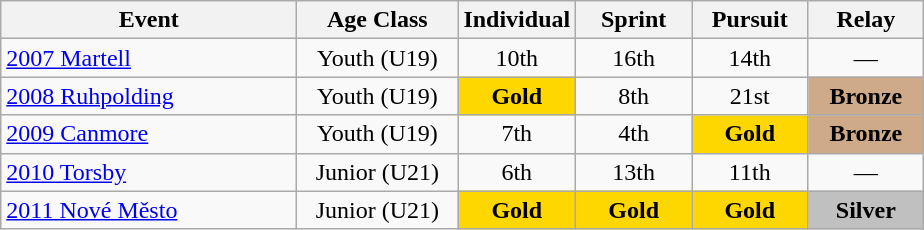<table class="wikitable" style="text-align: center;">
<tr ">
<th style="width:190px;">Event</th>
<th style="width:100px;">Age Class</th>
<th style="width:70px;">Individual</th>
<th style="width:70px;">Sprint</th>
<th style="width:70px;">Pursuit</th>
<th style="width:70px;">Relay</th>
</tr>
<tr>
<td align=left> <a href='#'>2007 Martell</a></td>
<td>Youth (U19)</td>
<td>10th</td>
<td>16th</td>
<td>14th</td>
<td>—</td>
</tr>
<tr>
<td align=left> <a href='#'>2008 Ruhpolding</a></td>
<td>Youth (U19)</td>
<td style="background:gold;"><strong>Gold</strong></td>
<td>8th</td>
<td>21st</td>
<td style="background:#cfaa88;"><strong>Bronze</strong></td>
</tr>
<tr>
<td align=left> <a href='#'>2009 Canmore</a></td>
<td>Youth (U19)</td>
<td>7th</td>
<td>4th</td>
<td style="background:gold;"><strong>Gold</strong></td>
<td style="background:#cfaa88;"><strong>Bronze</strong></td>
</tr>
<tr>
<td align=left> <a href='#'>2010 Torsby</a></td>
<td>Junior (U21)</td>
<td>6th</td>
<td>13th</td>
<td>11th</td>
<td>—</td>
</tr>
<tr>
<td align=left> <a href='#'>2011 Nové Město</a></td>
<td>Junior (U21)</td>
<td style="background:gold;"><strong>Gold</strong></td>
<td style="background:gold;"><strong>Gold</strong></td>
<td style="background:gold;"><strong>Gold</strong></td>
<td style="background:silver;"><strong>Silver</strong></td>
</tr>
</table>
